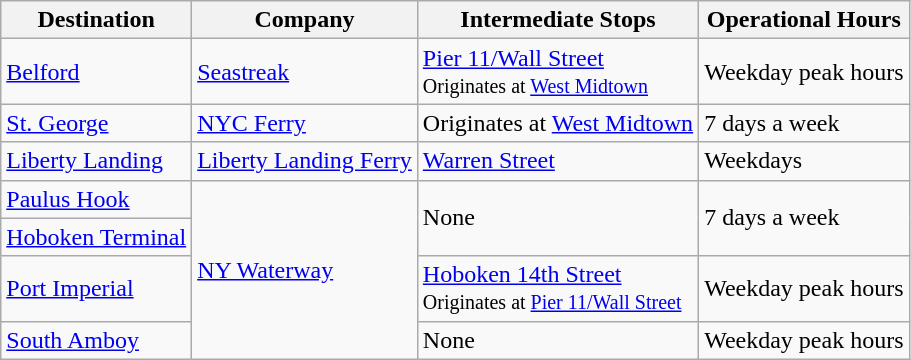<table class="wikitable">
<tr>
<th>Destination</th>
<th>Company</th>
<th>Intermediate Stops</th>
<th>Operational Hours</th>
</tr>
<tr>
<td><a href='#'>Belford</a></td>
<td><a href='#'>Seastreak</a></td>
<td><a href='#'>Pier 11/Wall Street</a><br><small>Originates at <a href='#'>West Midtown</a></small></td>
<td>Weekday peak hours</td>
</tr>
<tr>
<td><a href='#'>St. George</a></td>
<td><a href='#'>NYC Ferry</a></td>
<td>Originates at <a href='#'>West Midtown</a></td>
<td>7 days a week</td>
</tr>
<tr>
<td><a href='#'>Liberty Landing</a></td>
<td><a href='#'>Liberty Landing Ferry</a></td>
<td><a href='#'>Warren Street</a></td>
<td>Weekdays</td>
</tr>
<tr>
<td><a href='#'>Paulus Hook</a></td>
<td rowspan="4"><a href='#'>NY Waterway</a></td>
<td rowspan="2">None</td>
<td rowspan="2">7 days a week</td>
</tr>
<tr>
<td><a href='#'>Hoboken Terminal</a></td>
</tr>
<tr>
<td><a href='#'>Port Imperial</a></td>
<td><a href='#'>Hoboken 14th Street</a><br><small>Originates at <a href='#'>Pier 11/Wall Street</a></small></td>
<td>Weekday peak hours</td>
</tr>
<tr>
<td><a href='#'>South Amboy</a></td>
<td>None</td>
<td>Weekday peak hours</td>
</tr>
</table>
